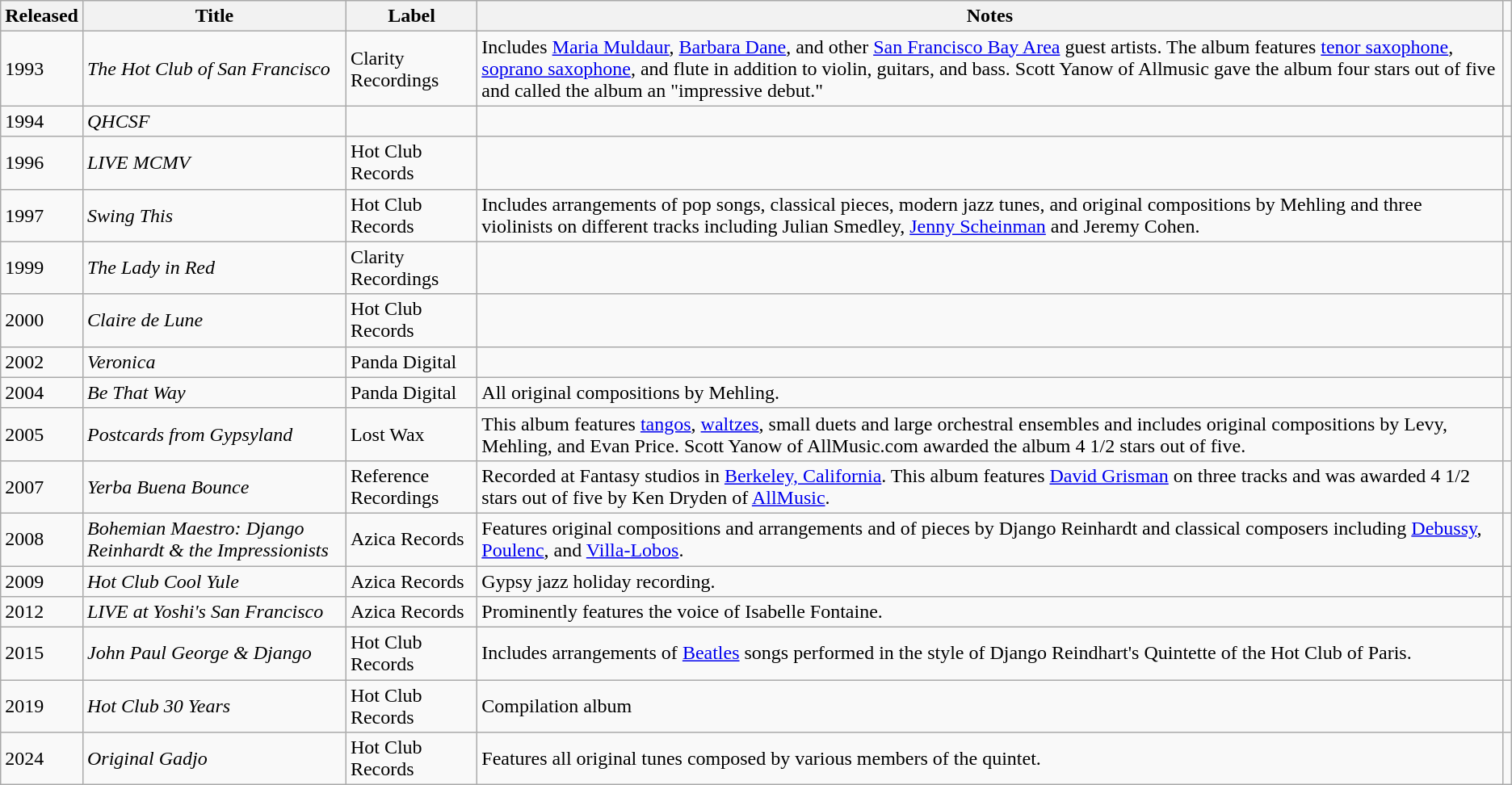<table class="wikitable sortable">
<tr>
<th>Released</th>
<th>Title</th>
<th>Label</th>
<th>Notes</th>
</tr>
<tr>
<td>1993</td>
<td><em>The Hot Club of San Francisco</em></td>
<td>Clarity Recordings</td>
<td>Includes <a href='#'>Maria Muldaur</a>, <a href='#'>Barbara Dane</a>, and other <a href='#'>San Francisco Bay Area</a> guest artists. The album features <a href='#'>tenor saxophone</a>, <a href='#'>soprano saxophone</a>, and flute in addition to violin, guitars, and bass. Scott Yanow of Allmusic gave the album four stars out of five and called the album an "impressive debut."</td>
<td></td>
</tr>
<tr>
<td>1994</td>
<td><em>QHCSF</em></td>
<td></td>
<td></td>
</tr>
<tr>
<td>1996</td>
<td><em>LIVE MCMV</em></td>
<td>Hot Club Records</td>
<td></td>
<td></td>
</tr>
<tr>
<td>1997</td>
<td><em>Swing This</em></td>
<td>Hot Club Records</td>
<td>Includes arrangements of pop songs, classical pieces, modern jazz tunes, and original compositions by Mehling and three violinists on different tracks including Julian Smedley, <a href='#'>Jenny Scheinman</a> and Jeremy Cohen.</td>
<td></td>
</tr>
<tr>
<td>1999</td>
<td><em>The Lady in Red</em></td>
<td>Clarity Recordings</td>
<td></td>
<td></td>
</tr>
<tr>
<td>2000</td>
<td><em>Claire de Lune</em></td>
<td>Hot Club Records</td>
<td></td>
<td></td>
</tr>
<tr>
<td>2002</td>
<td><em>Veronica</em></td>
<td>Panda Digital</td>
<td></td>
<td></td>
</tr>
<tr>
<td>2004</td>
<td><em>Be That Way</em></td>
<td>Panda Digital</td>
<td>All original compositions by Mehling.</td>
<td></td>
</tr>
<tr>
<td>2005</td>
<td><em>Postcards from Gypsyland</em></td>
<td>Lost Wax</td>
<td>This album features <a href='#'>tangos</a>, <a href='#'>waltzes</a>, small duets and large orchestral ensembles and includes original compositions by Levy, Mehling, and Evan Price. Scott Yanow of AllMusic.com awarded the album 4 1/2 stars out of five.</td>
<td></td>
</tr>
<tr>
<td>2007</td>
<td><em>Yerba Buena Bounce</em></td>
<td>Reference Recordings</td>
<td>Recorded at Fantasy studios in <a href='#'>Berkeley, California</a>. This album features <a href='#'>David Grisman</a> on three tracks and was awarded 4 1/2 stars out of five by Ken Dryden of <a href='#'>AllMusic</a>.</td>
<td></td>
</tr>
<tr>
<td>2008</td>
<td><em>Bohemian Maestro: Django Reinhardt & the Impressionists</em></td>
<td>Azica Records</td>
<td>Features original compositions and arrangements and of pieces by Django Reinhardt and classical composers including <a href='#'>Debussy</a>, <a href='#'>Poulenc</a>, and <a href='#'>Villa-Lobos</a>.</td>
<td></td>
</tr>
<tr>
<td>2009</td>
<td><em>Hot Club Cool Yule</em></td>
<td>Azica Records</td>
<td>Gypsy jazz holiday recording.</td>
<td></td>
</tr>
<tr>
<td>2012</td>
<td><em>LIVE at Yoshi's San Francisco</em></td>
<td>Azica Records</td>
<td>Prominently features the voice of Isabelle Fontaine.</td>
<td></td>
</tr>
<tr>
<td>2015</td>
<td><em>John Paul George & Django</em></td>
<td>Hot Club Records</td>
<td>Includes arrangements of <a href='#'>Beatles</a> songs performed in the style of Django Reindhart's Quintette of the Hot Club of Paris.</td>
<td></td>
</tr>
<tr>
<td>2019</td>
<td><em>Hot Club 30 Years</em></td>
<td>Hot Club Records</td>
<td>Compilation album</td>
<td></td>
</tr>
<tr>
<td>2024</td>
<td><em>Original Gadjo</em></td>
<td>Hot Club Records</td>
<td>Features all original tunes composed by various members of the quintet. </td>
<td></td>
</tr>
</table>
